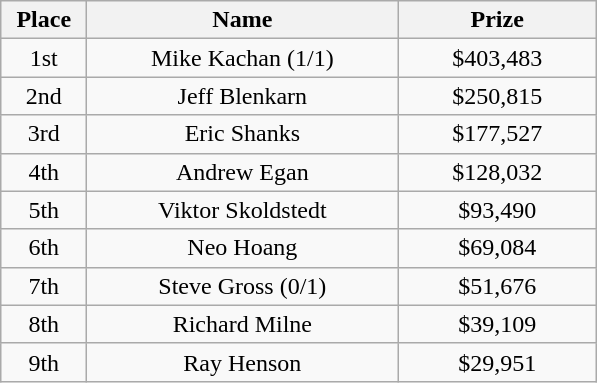<table class="wikitable">
<tr>
<th width="50">Place</th>
<th width="200">Name</th>
<th width="125">Prize</th>
</tr>
<tr>
<td align = "center">1st</td>
<td align = "center">Mike Kachan (1/1)</td>
<td align = "center">$403,483</td>
</tr>
<tr>
<td align = "center">2nd</td>
<td align = "center">Jeff Blenkarn</td>
<td align = "center">$250,815</td>
</tr>
<tr>
<td align = "center">3rd</td>
<td align = "center">Eric Shanks</td>
<td align = "center">$177,527</td>
</tr>
<tr>
<td align = "center">4th</td>
<td align = "center">Andrew Egan</td>
<td align = "center">$128,032</td>
</tr>
<tr>
<td align = "center">5th</td>
<td align = "center">Viktor Skoldstedt</td>
<td align = "center">$93,490</td>
</tr>
<tr>
<td align = "center">6th</td>
<td align = "center">Neo Hoang</td>
<td align = "center">$69,084</td>
</tr>
<tr>
<td align = "center">7th</td>
<td align = "center">Steve Gross (0/1)</td>
<td align = "center">$51,676</td>
</tr>
<tr>
<td align = "center">8th</td>
<td align = "center">Richard Milne</td>
<td align = "center">$39,109</td>
</tr>
<tr>
<td align = "center">9th</td>
<td align = "center">Ray Henson</td>
<td align = "center">$29,951</td>
</tr>
</table>
